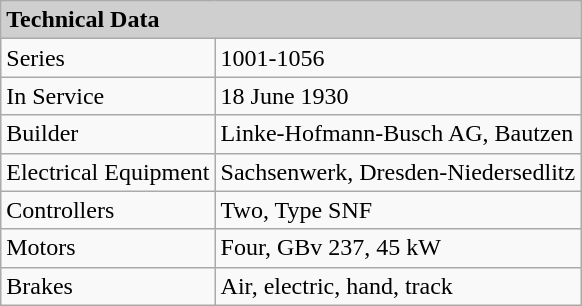<table class="wikitable">
<tr>
<td colspan="3" align="left" bgcolor="#CFCFCF"><strong>Technical Data</strong></td>
</tr>
<tr ---->
<td>Series</td>
<td>1001-1056</td>
</tr>
<tr ---->
<td>In Service</td>
<td>18 June 1930</td>
</tr>
<tr ---->
<td>Builder</td>
<td>Linke-Hofmann-Busch AG, Bautzen</td>
</tr>
<tr ---->
<td>Electrical Equipment</td>
<td>Sachsenwerk, Dresden-Niedersedlitz</td>
</tr>
<tr ---->
<td>Controllers</td>
<td>Two, Type SNF</td>
</tr>
<tr ---->
<td>Motors</td>
<td>Four, GBv 237, 45 kW</td>
</tr>
<tr ---->
<td>Brakes</td>
<td>Air, electric, hand, track</td>
</tr>
</table>
